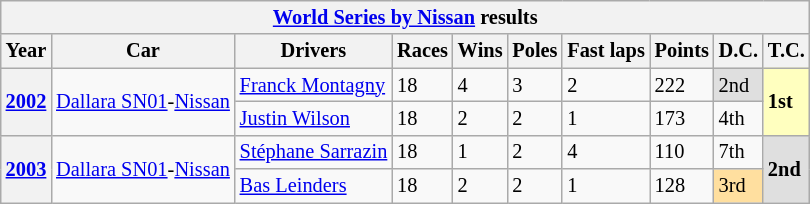<table class="wikitable" style="font-size:85%">
<tr>
<th colspan=10><a href='#'>World Series by Nissan</a> results</th>
</tr>
<tr>
<th>Year</th>
<th>Car</th>
<th>Drivers</th>
<th>Races</th>
<th>Wins</th>
<th>Poles</th>
<th>Fast laps</th>
<th>Points</th>
<th>D.C.</th>
<th>T.C.</th>
</tr>
<tr>
<th rowspan=2><strong><a href='#'>2002</a></strong></th>
<td rowspan=2><a href='#'>Dallara SN01</a>-<a href='#'>Nissan</a></td>
<td> <a href='#'>Franck Montagny</a></td>
<td>18</td>
<td>4</td>
<td>3</td>
<td>2</td>
<td>222</td>
<td style="background:#DFDFDF;">2nd</td>
<td rowspan=2 style="background:#FFFFBF;"><strong>1st</strong></td>
</tr>
<tr>
<td> <a href='#'>Justin Wilson</a></td>
<td>18</td>
<td>2</td>
<td>2</td>
<td>1</td>
<td>173</td>
<td>4th</td>
</tr>
<tr>
<th rowspan=2><strong><a href='#'>2003</a></strong></th>
<td rowspan=2><a href='#'>Dallara SN01</a>-<a href='#'>Nissan</a></td>
<td> <a href='#'>Stéphane Sarrazin</a></td>
<td>18</td>
<td>1</td>
<td>2</td>
<td>4</td>
<td>110</td>
<td>7th</td>
<td rowspan=2 style="background:#DFDFDF;"><strong>2nd</strong></td>
</tr>
<tr>
<td> <a href='#'>Bas Leinders</a></td>
<td>18</td>
<td>2</td>
<td>2</td>
<td>1</td>
<td>128</td>
<td style="background:#FFDF9F;">3rd</td>
</tr>
</table>
